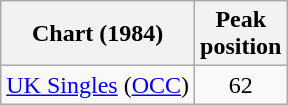<table class="wikitable sortable">
<tr>
<th align="left">Chart (1984)</th>
<th style="text-align:center;">Peak<br>position</th>
</tr>
<tr>
<td><a href='#'>UK Singles</a> (<a href='#'>OCC</a>)</td>
<td style="text-align:center;">62</td>
</tr>
</table>
